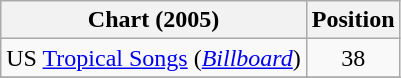<table class="wikitable sortable">
<tr>
<th>Chart (2005)</th>
<th>Position</th>
</tr>
<tr>
<td align="left">US <a href='#'>Tropical Songs</a> (<em><a href='#'>Billboard</a></em>)</td>
<td align="center">38</td>
</tr>
<tr>
</tr>
</table>
